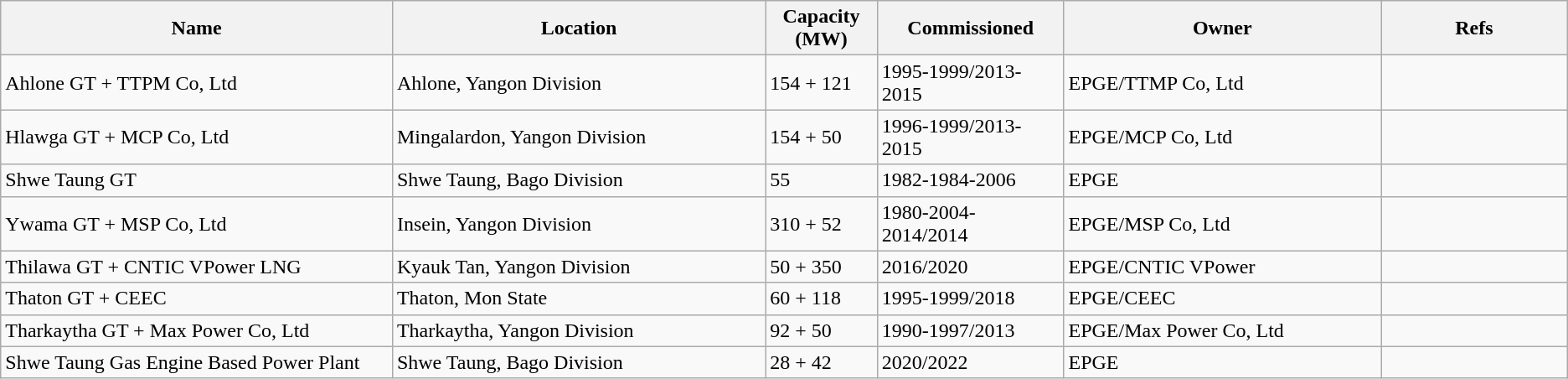<table class="wikitable sortable">
<tr>
<th width="21%">Name</th>
<th width="20%">Location</th>
<th width="6%">Capacity (MW)</th>
<th width="10%">Commissioned</th>
<th width="17%">Owner</th>
<th width="10%">Refs</th>
</tr>
<tr>
<td>Ahlone GT + TTPM Co, Ltd</td>
<td>Ahlone, Yangon Division</td>
<td>154 + 121</td>
<td>1995-1999/2013-2015</td>
<td>EPGE/TTMP Co, Ltd</td>
<td></td>
</tr>
<tr>
<td>Hlawga GT + MCP Co, Ltd</td>
<td>Mingalardon, Yangon Division</td>
<td>154 + 50</td>
<td>1996-1999/2013-2015</td>
<td>EPGE/MCP Co, Ltd</td>
<td></td>
</tr>
<tr>
<td>Shwe Taung GT</td>
<td>Shwe Taung, Bago Division</td>
<td>55</td>
<td>1982-1984-2006</td>
<td>EPGE</td>
<td></td>
</tr>
<tr>
<td>Ywama GT + MSP Co, Ltd</td>
<td>Insein, Yangon Division</td>
<td>310 + 52</td>
<td>1980-2004-2014/2014</td>
<td>EPGE/MSP Co, Ltd</td>
<td></td>
</tr>
<tr>
<td>Thilawa GT + CNTIC VPower LNG</td>
<td>Kyauk Tan, Yangon Division</td>
<td>50 + 350</td>
<td>2016/2020</td>
<td>EPGE/CNTIC VPower</td>
<td></td>
</tr>
<tr>
<td>Thaton GT + CEEC</td>
<td>Thaton, Mon State</td>
<td>60 + 118</td>
<td>1995-1999/2018</td>
<td>EPGE/CEEC</td>
<td></td>
</tr>
<tr>
<td>Tharkaytha GT + Max Power Co, Ltd</td>
<td>Tharkaytha, Yangon Division</td>
<td>92 + 50</td>
<td>1990-1997/2013</td>
<td>EPGE/Max Power Co, Ltd</td>
<td></td>
</tr>
<tr>
<td>Shwe Taung Gas Engine Based Power Plant</td>
<td>Shwe Taung, Bago Division</td>
<td>28 + 42</td>
<td>2020/2022</td>
<td>EPGE</td>
<td></td>
</tr>
</table>
